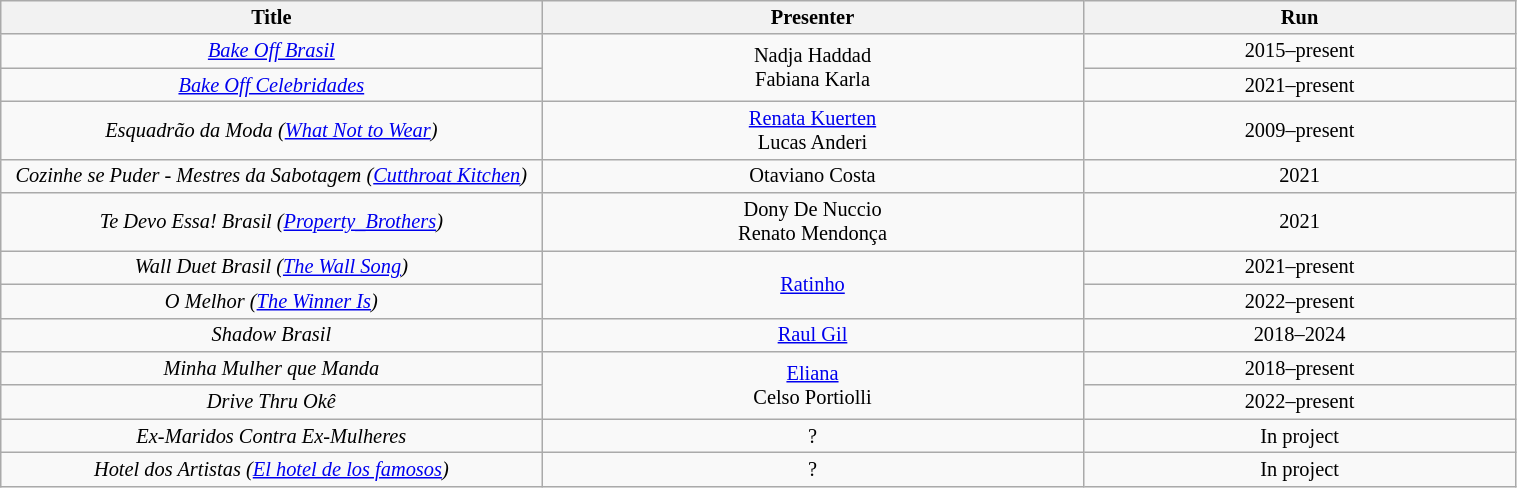<table class="wikitable sortable" style="width:80%; font-size:85%;">
<tr>
<th style="width:25%;">Title</th>
<th style="width:25%;">Presenter</th>
<th style="width:20%;">Run</th>
</tr>
<tr align=center>
<td><em><a href='#'>Bake Off Brasil</a></em></td>
<td rowspan="2">Nadja Haddad <br> Fabiana Karla</td>
<td>2015–present</td>
</tr>
<tr align=center>
<td><em><a href='#'>Bake Off Celebridades</a></em></td>
<td>2021–present</td>
</tr>
<tr align=center>
<td><em>Esquadrão da Moda (<a href='#'>What Not to Wear</a>)</em></td>
<td><a href='#'>Renata Kuerten</a> <br> Lucas Anderi</td>
<td>2009–present</td>
</tr>
<tr align=center>
<td><em>Cozinhe se Puder - Mestres da Sabotagem (<a href='#'>Cutthroat Kitchen</a>)</em></td>
<td>Otaviano Costa</td>
<td>2021</td>
</tr>
<tr align=center>
<td><em>Te Devo Essa! Brasil (<a href='#'>Property_Brothers</a>)</em></td>
<td>Dony De Nuccio <br> Renato Mendonça</td>
<td>2021</td>
</tr>
<tr align=center>
<td><em>Wall Duet Brasil (<a href='#'>The Wall Song</a>)</em></td>
<td rowspan="2"><a href='#'>Ratinho</a></td>
<td>2021–present</td>
</tr>
<tr align=center>
<td><em>O Melhor (<a href='#'>The Winner Is</a>)</em></td>
<td>2022–present</td>
</tr>
<tr align=center>
<td><em>Shadow Brasil</em></td>
<td><a href='#'>Raul Gil</a></td>
<td>2018–2024</td>
</tr>
<tr align=center>
<td><em>Minha Mulher que Manda</em></td>
<td rowspan="2"><a href='#'>Eliana</a> <br> Celso Portiolli</td>
<td>2018–present</td>
</tr>
<tr align=center>
<td><em>Drive Thru Okê</em></td>
<td>2022–present</td>
</tr>
<tr align=center>
<td><em>Ex-Maridos Contra Ex-Mulheres</em></td>
<td>?</td>
<td>In project</td>
</tr>
<tr align=center>
<td><em>Hotel dos Artistas (<a href='#'>El hotel de los famosos</a>)</em></td>
<td>?</td>
<td>In project</td>
</tr>
</table>
